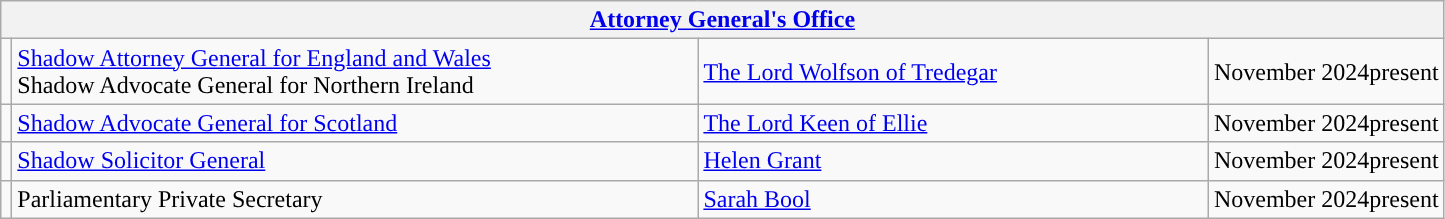<table class="wikitable">
<tr>
<th colspan="4"><a href='#'>Attorney General's Office</a></th>
</tr>
<tr>
<td style="background: "></td>
<td style="width: 450px;"><a href='#'>Shadow Attorney General for England and Wales</a><br>Shadow Advocate General for Northern Ireland</td>
<td style="width: 333px;"><a href='#'>The Lord Wolfson of Tredegar</a></td>
<td>November 2024present</td>
</tr>
<tr>
<td style="background: "></td>
<td><a href='#'>Shadow Advocate General for Scotland</a></td>
<td><a href='#'>The Lord Keen of Ellie</a></td>
<td>November 2024present</td>
</tr>
<tr>
<td style="background: "></td>
<td><a href='#'>Shadow Solicitor General</a></td>
<td><a href='#'>Helen Grant</a></td>
<td>November 2024present</td>
</tr>
<tr>
<td style="background: "></td>
<td>Parliamentary Private Secretary</td>
<td><a href='#'>Sarah Bool</a></td>
<td>November 2024present</td>
</tr>
</table>
